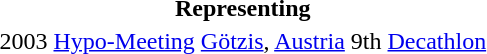<table>
<tr>
<th colspan="5">Representing </th>
</tr>
<tr>
<td>2003</td>
<td><a href='#'>Hypo-Meeting</a></td>
<td><a href='#'>Götzis</a>, <a href='#'>Austria</a></td>
<td>9th</td>
<td><a href='#'>Decathlon</a></td>
</tr>
</table>
